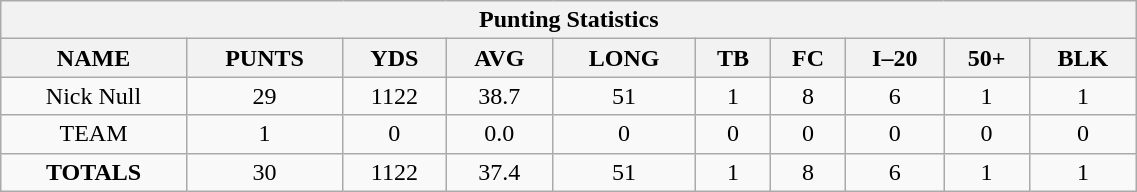<table style="width:60%; text-align:center;" class="wikitable collapsible collapsed">
<tr>
<th colspan="12">Punting Statistics</th>
</tr>
<tr>
<th>NAME</th>
<th>PUNTS</th>
<th>YDS</th>
<th>AVG</th>
<th>LONG</th>
<th>TB</th>
<th>FC</th>
<th>I–20</th>
<th>50+</th>
<th>BLK</th>
</tr>
<tr>
<td>Nick Null</td>
<td>29</td>
<td>1122</td>
<td>38.7</td>
<td>51</td>
<td>1</td>
<td>8</td>
<td>6</td>
<td>1</td>
<td>1</td>
</tr>
<tr>
<td>TEAM</td>
<td>1</td>
<td>0</td>
<td>0.0</td>
<td>0</td>
<td>0</td>
<td>0</td>
<td>0</td>
<td>0</td>
<td>0</td>
</tr>
<tr>
<td><strong>TOTALS</strong></td>
<td>30</td>
<td>1122</td>
<td>37.4</td>
<td>51</td>
<td>1</td>
<td>8</td>
<td>6</td>
<td>1</td>
<td>1</td>
</tr>
</table>
